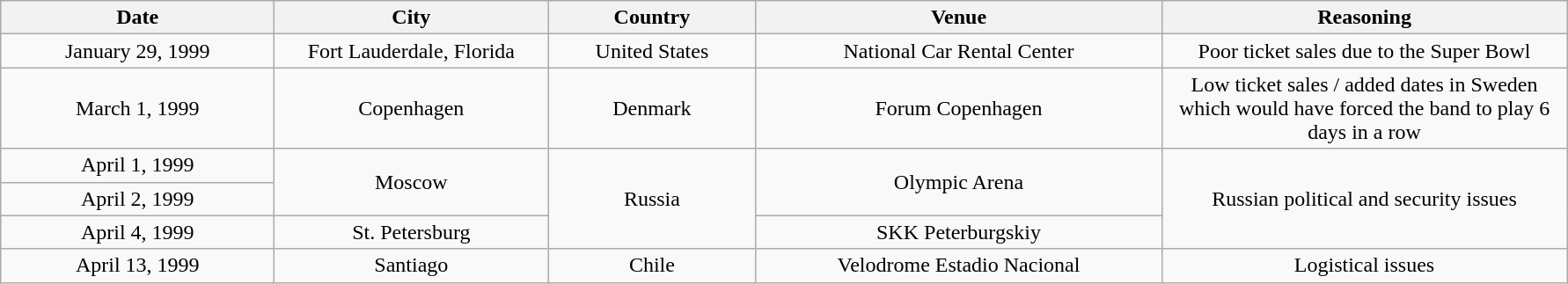<table class="wikitable" style="text-align:center;">
<tr>
<th width="200">Date</th>
<th width="200">City</th>
<th width="150">Country</th>
<th width="300">Venue</th>
<th width="300">Reasoning</th>
</tr>
<tr>
<td>January 29, 1999</td>
<td>Fort Lauderdale, Florida</td>
<td>United States</td>
<td>National Car Rental Center</td>
<td>Poor ticket sales due to the Super Bowl</td>
</tr>
<tr>
<td>March 1, 1999</td>
<td>Copenhagen</td>
<td>Denmark</td>
<td>Forum Copenhagen</td>
<td>Low ticket sales / added dates in Sweden which would have forced the band to play 6 days in a row</td>
</tr>
<tr>
<td>April 1, 1999</td>
<td rowspan="2">Moscow</td>
<td rowspan="3">Russia</td>
<td rowspan="2">Olympic Arena</td>
<td rowspan="3">Russian political and security issues</td>
</tr>
<tr>
<td>April 2, 1999</td>
</tr>
<tr>
<td>April 4, 1999</td>
<td>St. Petersburg</td>
<td>SKK Peterburgskiy</td>
</tr>
<tr>
<td>April 13, 1999</td>
<td>Santiago</td>
<td>Chile</td>
<td>Velodrome Estadio Nacional</td>
<td>Logistical issues</td>
</tr>
</table>
